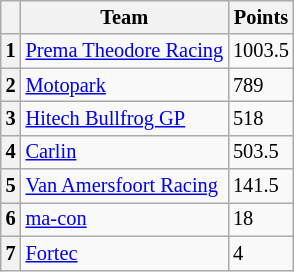<table class="wikitable" style="font-size: 85%;">
<tr>
<th></th>
<th>Team</th>
<th>Points</th>
</tr>
<tr>
<th>1</th>
<td> <a href='#'>Prema Theodore Racing</a></td>
<td>1003.5</td>
</tr>
<tr>
<th>2</th>
<td> <a href='#'>Motopark</a></td>
<td>789</td>
</tr>
<tr>
<th>3</th>
<td> <a href='#'>Hitech Bullfrog GP</a></td>
<td>518</td>
</tr>
<tr>
<th>4</th>
<td> <a href='#'>Carlin</a></td>
<td>503.5</td>
</tr>
<tr>
<th>5</th>
<td> <a href='#'>Van Amersfoort Racing</a></td>
<td>141.5</td>
</tr>
<tr>
<th>6</th>
<td> <a href='#'>ma-con</a></td>
<td>18</td>
</tr>
<tr>
<th>7</th>
<td> <a href='#'>Fortec</a></td>
<td>4</td>
</tr>
</table>
